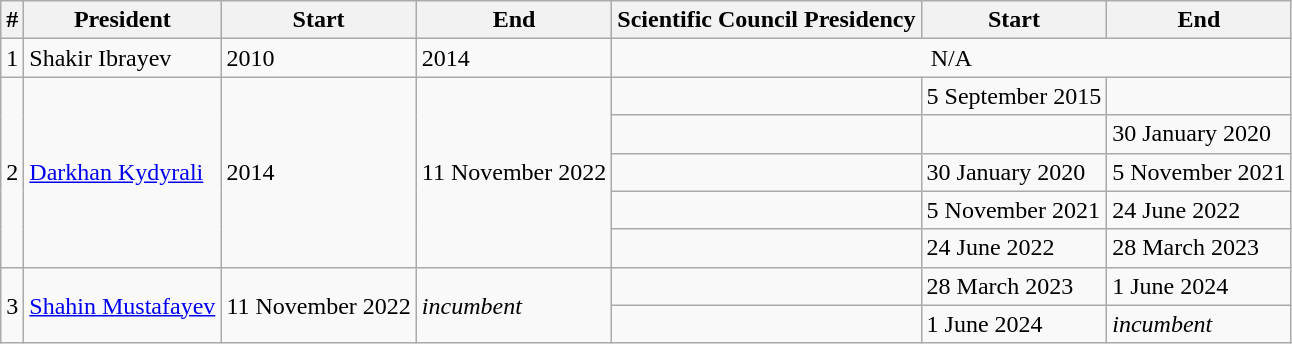<table class="wikitable">
<tr>
<th>#</th>
<th>President</th>
<th>Start</th>
<th>End</th>
<th>Scientific Council Presidency</th>
<th>Start</th>
<th>End</th>
</tr>
<tr>
<td>1</td>
<td>Shakir Ibrayev</td>
<td>2010</td>
<td>2014</td>
<td colspan="3" style="text-align:center;">N/A</td>
</tr>
<tr>
<td rowspan="5">2</td>
<td rowspan="5"><a href='#'>Darkhan Kydyrali</a></td>
<td rowspan="5">2014</td>
<td rowspan="5">11 November 2022</td>
<td></td>
<td>5 September 2015</td>
<td></td>
</tr>
<tr>
<td></td>
<td></td>
<td>30 January 2020</td>
</tr>
<tr>
<td></td>
<td>30 January 2020</td>
<td>5 November 2021</td>
</tr>
<tr>
<td></td>
<td>5 November 2021</td>
<td>24 June 2022</td>
</tr>
<tr>
<td></td>
<td>24 June 2022</td>
<td>28 March 2023</td>
</tr>
<tr>
<td rowspan="2">3</td>
<td rowspan="2"><a href='#'>Shahin Mustafayev</a></td>
<td rowspan="2">11 November 2022</td>
<td rowspan="2"><em>incumbent</em></td>
<td></td>
<td>28 March 2023</td>
<td>1 June 2024</td>
</tr>
<tr>
<td></td>
<td>1 June 2024</td>
<td><em>incumbent</em></td>
</tr>
</table>
